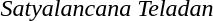<table>
<tr>
<td></td>
<td><em>Satyalancana Teladan</em></td>
</tr>
</table>
